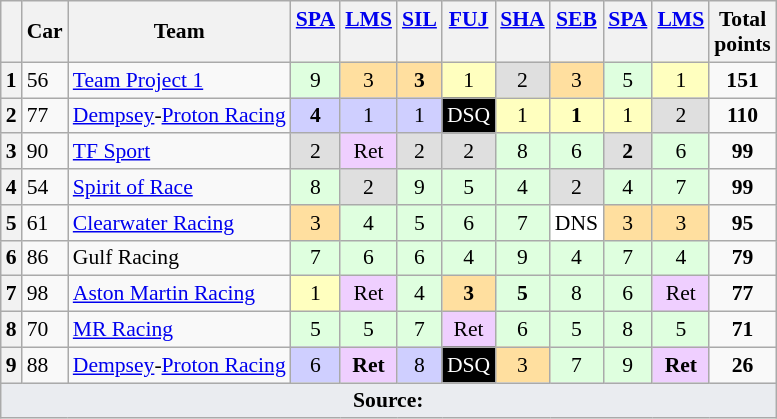<table class="wikitable" style="font-size: 90%; text-align:center;">
<tr valign="top">
<th valign=middle></th>
<th valign=middle>Car</th>
<th valign=middle>Team</th>
<th><a href='#'>SPA</a><br></th>
<th><a href='#'>LMS</a><br></th>
<th><a href='#'>SIL</a><br></th>
<th><a href='#'>FUJ</a><br></th>
<th><a href='#'>SHA</a><br></th>
<th><a href='#'>SEB</a><br></th>
<th><a href='#'>SPA</a><br></th>
<th><a href='#'>LMS</a><br></th>
<th valign=middle>Total<br>points</th>
</tr>
<tr>
<th>1</th>
<td align=left>56</td>
<td align=left> <a href='#'>Team Project 1</a></td>
<td style="background:#DFFFDF;">9</td>
<td style="background:#FFDF9F;">3</td>
<td style="background:#FFDF9F;"><strong>3</strong></td>
<td style="background:#FFFFBF;">1</td>
<td style="background:#DFDFDF;">2</td>
<td style="background:#FFDF9F;">3</td>
<td style="background:#DFFFDF;">5</td>
<td style="background:#FFFFBF;">1</td>
<td><strong>151</strong></td>
</tr>
<tr>
<th>2</th>
<td align=left>77</td>
<td align=left> <a href='#'>Dempsey</a>-<a href='#'>Proton Racing</a></td>
<td style="background:#CFCFFF;"><strong>4</strong></td>
<td style="background:#CFCFFF;">1</td>
<td style="background:#CFCFFF;">1</td>
<td style="background-color:#000000; color:white">DSQ</td>
<td style="background:#FFFFBF;">1</td>
<td style="background:#FFFFBF;"><strong>1</strong></td>
<td style="background:#FFFFBF;">1</td>
<td style="background:#DFDFDF;">2</td>
<td><strong>110</strong></td>
</tr>
<tr>
<th>3</th>
<td align=left>90</td>
<td align=left> <a href='#'>TF Sport</a></td>
<td style="background:#DFDFDF;">2</td>
<td style="background:#EFCFFF;">Ret</td>
<td style="background:#DFDFDF;">2</td>
<td style="background:#DFDFDF;">2</td>
<td style="background:#DFFFDF;">8</td>
<td style="background:#DFFFDF;">6</td>
<td style="background:#DFDFDF;"><strong>2</strong></td>
<td style="background:#DFFFDF;">6</td>
<td><strong>99</strong></td>
</tr>
<tr>
<th>4</th>
<td align=left>54</td>
<td align=left> <a href='#'>Spirit of Race</a></td>
<td style="background:#DFFFDF;">8</td>
<td style="background:#DFDFDF;">2</td>
<td style="background:#DFFFDF;">9</td>
<td style="background:#DFFFDF;">5</td>
<td style="background:#DFFFDF;">4</td>
<td style="background:#DFDFDF;">2</td>
<td style="background:#DFFFDF;">4</td>
<td style="background:#DFFFDF;">7</td>
<td><strong>99</strong></td>
</tr>
<tr>
<th>5</th>
<td align=left>61</td>
<td align=left> <a href='#'>Clearwater Racing</a></td>
<td style="background:#FFDF9F;">3</td>
<td style="background:#DFFFDF;">4</td>
<td style="background:#DFFFDF;">5</td>
<td style="background:#DFFFDF;">6</td>
<td style="background:#DFFFDF;">7</td>
<td style="background:#FFFFFF;">DNS</td>
<td style="background:#FFDF9F;">3</td>
<td style="background:#FFDF9F;">3</td>
<td><strong>95</strong></td>
</tr>
<tr>
<th>6</th>
<td align=left>86</td>
<td align=left> Gulf Racing</td>
<td style="background:#DFFFDF;">7</td>
<td style="background:#DFFFDF;">6</td>
<td style="background:#DFFFDF;">6</td>
<td style="background:#DFFFDF;">4</td>
<td style="background:#DFFFDF;">9</td>
<td style="background:#DFFFDF;">4</td>
<td style="background:#DFFFDF;">7</td>
<td style="background:#DFFFDF;">4</td>
<td><strong>79</strong></td>
</tr>
<tr>
<th>7</th>
<td align=left>98</td>
<td align=left> <a href='#'>Aston Martin Racing</a></td>
<td style="background:#FFFFBF;">1</td>
<td style="background:#EFCFFF;">Ret</td>
<td style="background:#DFFFDF;">4</td>
<td style="background:#FFDF9F;"><strong>3</strong></td>
<td style="background:#DFFFDF;"><strong>5</strong></td>
<td style="background:#DFFFDF;">8</td>
<td style="background:#DFFFDF;">6</td>
<td style="background:#EFCFFF;">Ret</td>
<td><strong>77</strong></td>
</tr>
<tr>
<th>8</th>
<td align=left>70</td>
<td align=left> <a href='#'>MR Racing</a></td>
<td style="background:#DFFFDF;">5</td>
<td style="background:#DFFFDF;">5</td>
<td style="background:#DFFFDF;">7</td>
<td style="background:#EFCFFF;">Ret</td>
<td style="background:#DFFFDF;">6</td>
<td style="background:#DFFFDF;">5</td>
<td style="background:#DFFFDF;">8</td>
<td style="background:#DFFFDF;">5</td>
<td><strong>71</strong></td>
</tr>
<tr>
<th>9</th>
<td align=left>88</td>
<td align=left> <a href='#'>Dempsey</a>-<a href='#'>Proton Racing</a></td>
<td style="background:#CFCFFF;">6</td>
<td style="background:#EFCFFF;"><strong>Ret</strong></td>
<td style="background:#CFCFFF;">8</td>
<td style="background-color:#000000; color:white">DSQ</td>
<td style="background:#FFDF9F;">3</td>
<td style="background:#DFFFDF;">7</td>
<td style="background:#DFFFDF;">9</td>
<td style="background:#EFCFFF;"><strong>Ret</strong></td>
<td><strong>26</strong></td>
</tr>
<tr class="sortbottom">
<td colspan="12" style="background-color:#EAECF0;text-align:center"><strong>Source:</strong></td>
</tr>
</table>
